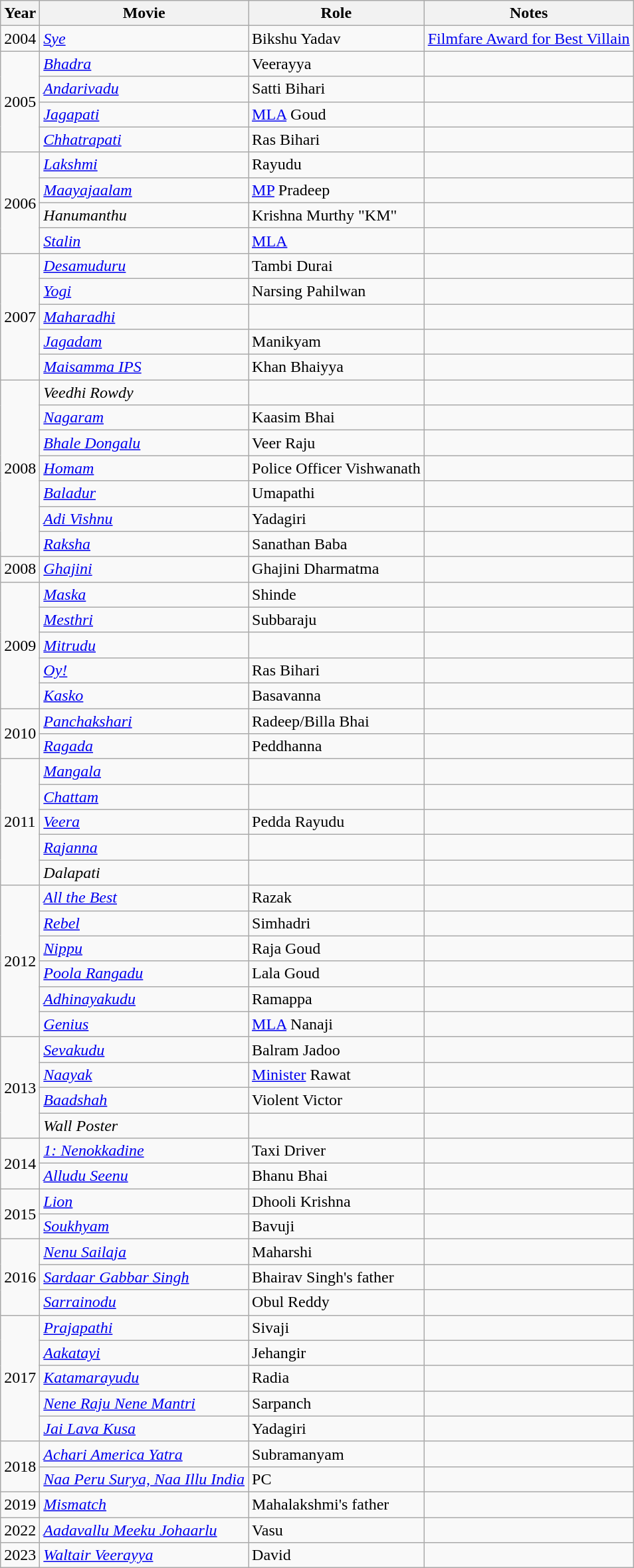<table class="wikitable sortable">
<tr>
<th scope="col">Year</th>
<th scope="col">Movie</th>
<th scope="col">Role</th>
<th class="unsortable" scope="col">Notes</th>
</tr>
<tr>
<td>2004</td>
<td><em><a href='#'>Sye</a></em></td>
<td>Bikshu Yadav</td>
<td><a href='#'>Filmfare Award for Best Villain</a></td>
</tr>
<tr>
<td rowspan="4">2005</td>
<td><em><a href='#'>Bhadra</a></em></td>
<td>Veerayya</td>
<td></td>
</tr>
<tr>
<td><em><a href='#'>Andarivadu</a></em></td>
<td>Satti Bihari</td>
<td></td>
</tr>
<tr>
<td><em><a href='#'>Jagapati</a></em></td>
<td><a href='#'>MLA</a> Goud</td>
<td></td>
</tr>
<tr>
<td><em><a href='#'>Chhatrapati</a></em></td>
<td>Ras Bihari</td>
<td></td>
</tr>
<tr>
<td rowspan="4">2006</td>
<td><em><a href='#'>Lakshmi</a></em></td>
<td>Rayudu</td>
<td></td>
</tr>
<tr>
<td><em><a href='#'>Maayajaalam</a></em></td>
<td><a href='#'>MP</a> Pradeep</td>
<td></td>
</tr>
<tr>
<td><em>Hanumanthu</em></td>
<td>Krishna Murthy "KM"</td>
<td></td>
</tr>
<tr>
<td><em><a href='#'>Stalin</a></em></td>
<td><a href='#'>MLA</a></td>
<td></td>
</tr>
<tr>
<td rowspan="5">2007</td>
<td><em><a href='#'>Desamuduru</a></em></td>
<td>Tambi Durai</td>
<td></td>
</tr>
<tr>
<td><em><a href='#'>Yogi</a></em></td>
<td>Narsing Pahilwan</td>
<td></td>
</tr>
<tr>
<td><em><a href='#'>Maharadhi</a></em></td>
<td></td>
<td></td>
</tr>
<tr>
<td><em><a href='#'>Jagadam</a></em></td>
<td>Manikyam</td>
<td></td>
</tr>
<tr>
<td><em><a href='#'>Maisamma IPS</a></em></td>
<td>Khan Bhaiyya</td>
<td></td>
</tr>
<tr>
<td rowspan="7">2008</td>
<td><em>Veedhi Rowdy</em></td>
<td></td>
<td></td>
</tr>
<tr>
<td><em><a href='#'>Nagaram</a></em></td>
<td>Kaasim Bhai</td>
<td></td>
</tr>
<tr>
<td><em><a href='#'>Bhale Dongalu</a></em></td>
<td>Veer Raju</td>
<td></td>
</tr>
<tr>
<td><em><a href='#'>Homam</a></em></td>
<td>Police Officer Vishwanath</td>
<td></td>
</tr>
<tr>
<td><em><a href='#'>Baladur</a></em></td>
<td>Umapathi</td>
<td></td>
</tr>
<tr>
<td><em><a href='#'>Adi Vishnu</a></em></td>
<td>Yadagiri</td>
<td></td>
</tr>
<tr>
<td><em><a href='#'>Raksha</a></em></td>
<td>Sanathan Baba</td>
<td></td>
</tr>
<tr>
<td>2008</td>
<td><em><a href='#'>Ghajini</a></em></td>
<td>Ghajini Dharmatma</td>
<td></td>
</tr>
<tr>
<td rowspan="5">2009</td>
<td><em><a href='#'>Maska</a></em></td>
<td>Shinde</td>
<td></td>
</tr>
<tr>
<td><em><a href='#'>Mesthri</a></em></td>
<td>Subbaraju</td>
<td></td>
</tr>
<tr>
<td><em><a href='#'>Mitrudu</a></em></td>
<td></td>
<td></td>
</tr>
<tr>
<td><em><a href='#'>Oy!</a></em></td>
<td>Ras Bihari</td>
<td></td>
</tr>
<tr>
<td><em><a href='#'>Kasko</a></em></td>
<td>Basavanna</td>
<td></td>
</tr>
<tr>
<td rowspan="2">2010</td>
<td><em><a href='#'>Panchakshari</a></em></td>
<td>Radeep/Billa Bhai</td>
<td></td>
</tr>
<tr>
<td><em><a href='#'>Ragada</a></em></td>
<td>Peddhanna</td>
<td></td>
</tr>
<tr>
<td rowspan="5">2011</td>
<td><em><a href='#'>Mangala</a></em></td>
<td></td>
<td></td>
</tr>
<tr>
<td><em><a href='#'>Chattam</a></em></td>
<td></td>
<td></td>
</tr>
<tr>
<td><em><a href='#'>Veera</a></em></td>
<td>Pedda Rayudu</td>
<td></td>
</tr>
<tr>
<td><em><a href='#'>Rajanna</a></em></td>
<td></td>
<td></td>
</tr>
<tr Ji>
<td><em>Dalapati</em></td>
<td></td>
<td></td>
</tr>
<tr>
<td rowspan="6">2012</td>
<td><em><a href='#'>All the Best</a></em></td>
<td>Razak</td>
<td></td>
</tr>
<tr>
<td><em><a href='#'>Rebel</a></em></td>
<td>Simhadri</td>
<td></td>
</tr>
<tr>
<td><em><a href='#'>Nippu</a></em></td>
<td>Raja Goud</td>
<td></td>
</tr>
<tr>
<td><em><a href='#'>Poola Rangadu</a></em></td>
<td>Lala Goud</td>
<td></td>
</tr>
<tr>
<td><em><a href='#'>Adhinayakudu</a></em></td>
<td>Ramappa</td>
<td></td>
</tr>
<tr>
<td><em><a href='#'>Genius</a></em></td>
<td><a href='#'>MLA</a> Nanaji</td>
<td></td>
</tr>
<tr>
<td rowspan="4">2013</td>
<td><em><a href='#'>Sevakudu</a></em></td>
<td>Balram Jadoo</td>
<td></td>
</tr>
<tr>
<td><em><a href='#'>Naayak</a></em></td>
<td><a href='#'>Minister</a> Rawat</td>
<td></td>
</tr>
<tr>
<td><em><a href='#'>Baadshah</a></em></td>
<td>Violent Victor</td>
<td></td>
</tr>
<tr>
<td><em>Wall Poster</em></td>
<td></td>
<td></td>
</tr>
<tr>
<td rowspan="2">2014</td>
<td><em><a href='#'>1: Nenokkadine</a></em></td>
<td>Taxi Driver</td>
<td></td>
</tr>
<tr>
<td><em><a href='#'>Alludu Seenu</a></em></td>
<td>Bhanu Bhai</td>
<td></td>
</tr>
<tr>
<td rowspan="2">2015</td>
<td><em><a href='#'>Lion</a></em></td>
<td>Dhooli Krishna</td>
<td></td>
</tr>
<tr>
<td><em><a href='#'>Soukhyam</a></em></td>
<td>Bavuji</td>
<td></td>
</tr>
<tr>
<td rowspan="3">2016</td>
<td><em><a href='#'>Nenu Sailaja</a></em></td>
<td>Maharshi</td>
<td></td>
</tr>
<tr>
<td><em><a href='#'>Sardaar Gabbar Singh</a></em></td>
<td>Bhairav Singh's father</td>
<td></td>
</tr>
<tr>
<td><em><a href='#'>Sarrainodu</a></em></td>
<td>Obul Reddy</td>
<td></td>
</tr>
<tr>
<td rowspan="5">2017</td>
<td><em><a href='#'>Prajapathi</a></em></td>
<td>Sivaji</td>
<td></td>
</tr>
<tr>
<td><em><a href='#'>Aakatayi</a></em></td>
<td>Jehangir</td>
<td></td>
</tr>
<tr>
<td><em><a href='#'>Katamarayudu</a></em></td>
<td>Radia</td>
<td></td>
</tr>
<tr>
<td><em><a href='#'>Nene Raju Nene Mantri</a></em></td>
<td>Sarpanch</td>
<td></td>
</tr>
<tr>
<td><em><a href='#'>Jai Lava Kusa</a></em></td>
<td>Yadagiri</td>
<td></td>
</tr>
<tr>
<td rowspan="2">2018</td>
<td><em><a href='#'>Achari America Yatra</a></em></td>
<td>Subramanyam</td>
<td></td>
</tr>
<tr>
<td><em><a href='#'>Naa Peru Surya, Naa Illu India</a></em></td>
<td>PC</td>
<td></td>
</tr>
<tr>
<td>2019</td>
<td><em><a href='#'>Mismatch</a></em></td>
<td>Mahalakshmi's father</td>
<td></td>
</tr>
<tr>
<td>2022</td>
<td><em><a href='#'>Aadavallu Meeku Johaarlu</a></em></td>
<td>Vasu</td>
<td></td>
</tr>
<tr>
<td>2023</td>
<td><em><a href='#'>Waltair Veerayya</a></em></td>
<td>David</td>
<td><br>


</td>
</tr>
</table>
